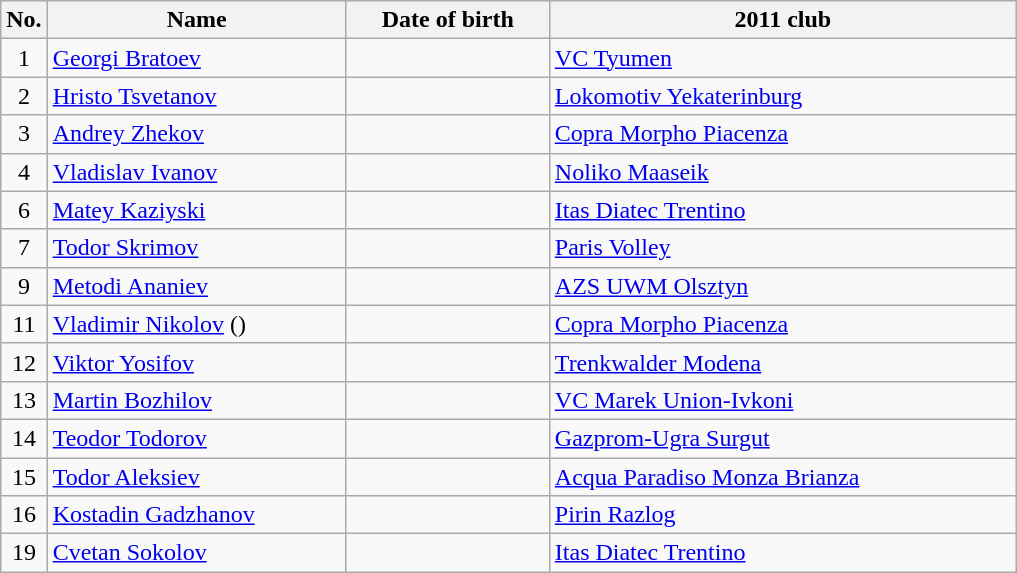<table class="wikitable sortable" style="font-size:100%; text-align:center;">
<tr>
<th>No.</th>
<th style="width:12em">Name</th>
<th style="width:8em">Date of birth</th>
<th style="width:19em">2011 club</th>
</tr>
<tr>
<td>1</td>
<td align=left><a href='#'>Georgi Bratoev</a></td>
<td align=right></td>
<td align=left> <a href='#'>VC Tyumen</a></td>
</tr>
<tr>
<td>2</td>
<td align=left><a href='#'>Hristo Tsvetanov</a></td>
<td align=right></td>
<td align=left> <a href='#'>Lokomotiv Yekaterinburg</a></td>
</tr>
<tr>
<td>3</td>
<td align=left><a href='#'>Andrey Zhekov</a></td>
<td align=right></td>
<td align=left> <a href='#'>Copra Morpho Piacenza</a></td>
</tr>
<tr>
<td>4</td>
<td align=left><a href='#'>Vladislav Ivanov</a></td>
<td align=right></td>
<td align=left> <a href='#'>Noliko Maaseik</a></td>
</tr>
<tr>
<td>6</td>
<td align=left><a href='#'>Matey Kaziyski</a></td>
<td align=right></td>
<td align=left> <a href='#'>Itas Diatec Trentino</a></td>
</tr>
<tr>
<td>7</td>
<td align=left><a href='#'>Todor Skrimov</a></td>
<td align=right></td>
<td align=left> <a href='#'>Paris Volley</a></td>
</tr>
<tr>
<td>9</td>
<td align=left><a href='#'>Metodi Ananiev</a></td>
<td align=right></td>
<td align=left> <a href='#'>AZS UWM Olsztyn</a></td>
</tr>
<tr>
<td>11</td>
<td align=left><a href='#'>Vladimir Nikolov</a> ()</td>
<td align=right></td>
<td align=left> <a href='#'>Copra Morpho Piacenza</a></td>
</tr>
<tr>
<td>12</td>
<td align=left><a href='#'>Viktor Yosifov</a></td>
<td align=right></td>
<td align=left> <a href='#'>Trenkwalder Modena</a></td>
</tr>
<tr>
<td>13</td>
<td align=left><a href='#'>Martin Bozhilov</a></td>
<td align=right></td>
<td align=left> <a href='#'>VC Marek Union-Ivkoni</a></td>
</tr>
<tr>
<td>14</td>
<td align=left><a href='#'>Teodor Todorov</a></td>
<td align=right></td>
<td align=left> <a href='#'>Gazprom-Ugra Surgut</a></td>
</tr>
<tr>
<td>15</td>
<td align=left><a href='#'>Todor Aleksiev</a></td>
<td align=right></td>
<td align=left> <a href='#'>Acqua Paradiso Monza Brianza</a></td>
</tr>
<tr>
<td>16</td>
<td align=left><a href='#'>Kostadin Gadzhanov</a></td>
<td align=right></td>
<td align=left> <a href='#'>Pirin Razlog</a></td>
</tr>
<tr>
<td>19</td>
<td align=left><a href='#'>Cvetan Sokolov</a></td>
<td align=right></td>
<td align=left> <a href='#'>Itas Diatec Trentino</a></td>
</tr>
</table>
